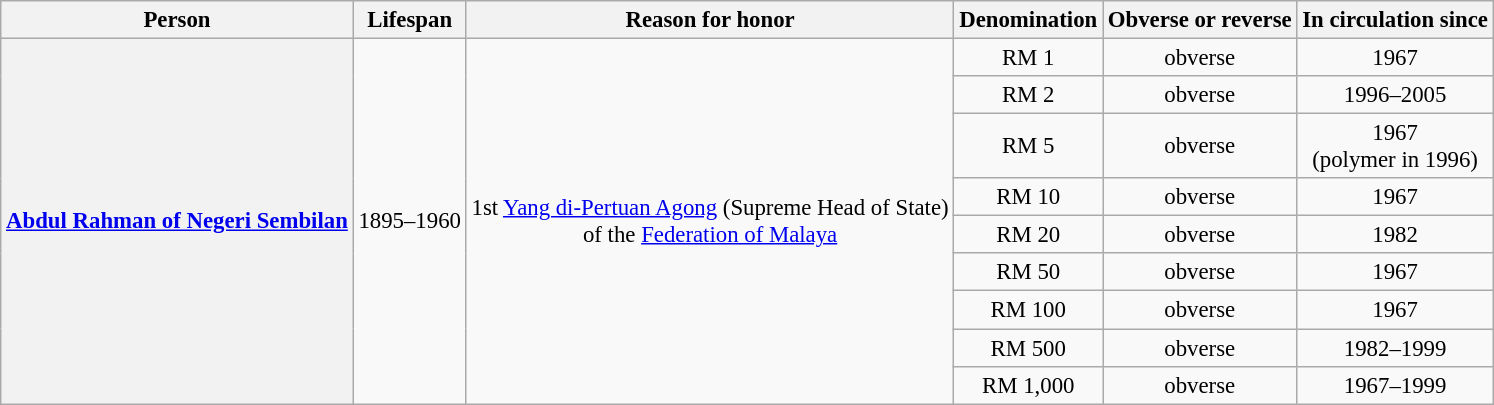<table class="wikitable" style="font-size: 95%; text-align:center;">
<tr>
<th>Person</th>
<th>Lifespan</th>
<th>Reason for honor</th>
<th>Denomination</th>
<th>Obverse or reverse</th>
<th>In circulation since</th>
</tr>
<tr>
<th rowspan="9"><a href='#'>Abdul Rahman of Negeri Sembilan</a></th>
<td rowspan="9">1895–1960</td>
<td rowspan="9">1st <a href='#'>Yang di-Pertuan Agong</a> (Supreme Head of State)<br>of the <a href='#'>Federation of Malaya</a></td>
<td>RM 1</td>
<td>obverse</td>
<td>1967</td>
</tr>
<tr>
<td>RM 2</td>
<td>obverse</td>
<td>1996–2005</td>
</tr>
<tr>
<td>RM 5</td>
<td>obverse</td>
<td>1967<br>(polymer in 1996)</td>
</tr>
<tr>
<td>RM 10</td>
<td>obverse</td>
<td>1967</td>
</tr>
<tr>
<td>RM 20</td>
<td>obverse</td>
<td>1982</td>
</tr>
<tr>
<td>RM 50</td>
<td>obverse</td>
<td>1967</td>
</tr>
<tr>
<td>RM 100</td>
<td>obverse</td>
<td>1967</td>
</tr>
<tr>
<td>RM 500</td>
<td>obverse</td>
<td>1982–1999</td>
</tr>
<tr>
<td>RM 1,000</td>
<td>obverse</td>
<td>1967–1999</td>
</tr>
</table>
